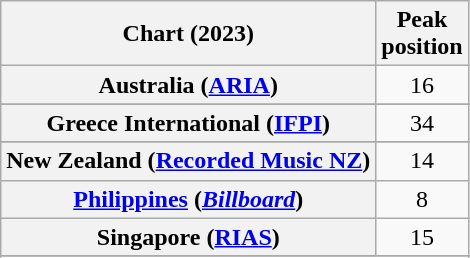<table class="wikitable sortable plainrowheaders" style="text-align:center">
<tr>
<th scope="col">Chart (2023)</th>
<th scope="col">Peak<br>position</th>
</tr>
<tr>
<th scope="row">Australia (<a href='#'>ARIA</a>)</th>
<td>16</td>
</tr>
<tr>
</tr>
<tr>
</tr>
<tr>
<th scope="row">Greece International (<a href='#'>IFPI</a>)</th>
<td>34</td>
</tr>
<tr>
</tr>
<tr>
<th scope="row">New Zealand (<a href='#'>Recorded Music NZ</a>)</th>
<td>14</td>
</tr>
<tr>
<th scope="row"><a href='#'>Philippines</a> (<em><a href='#'>Billboard</a></em>)</th>
<td>8</td>
</tr>
<tr>
<th scope="row">Singapore (<a href='#'>RIAS</a>)</th>
<td>15</td>
</tr>
<tr>
</tr>
<tr>
</tr>
</table>
